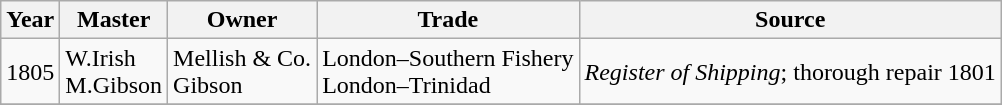<table class=" wikitable">
<tr>
<th>Year</th>
<th>Master</th>
<th>Owner</th>
<th>Trade</th>
<th>Source</th>
</tr>
<tr>
<td>1805</td>
<td>W.Irish<br>M.Gibson</td>
<td>Mellish & Co.<br>Gibson</td>
<td>London–Southern Fishery<br>London–Trinidad</td>
<td><em>Register of Shipping</em>; thorough repair 1801</td>
</tr>
<tr>
</tr>
</table>
